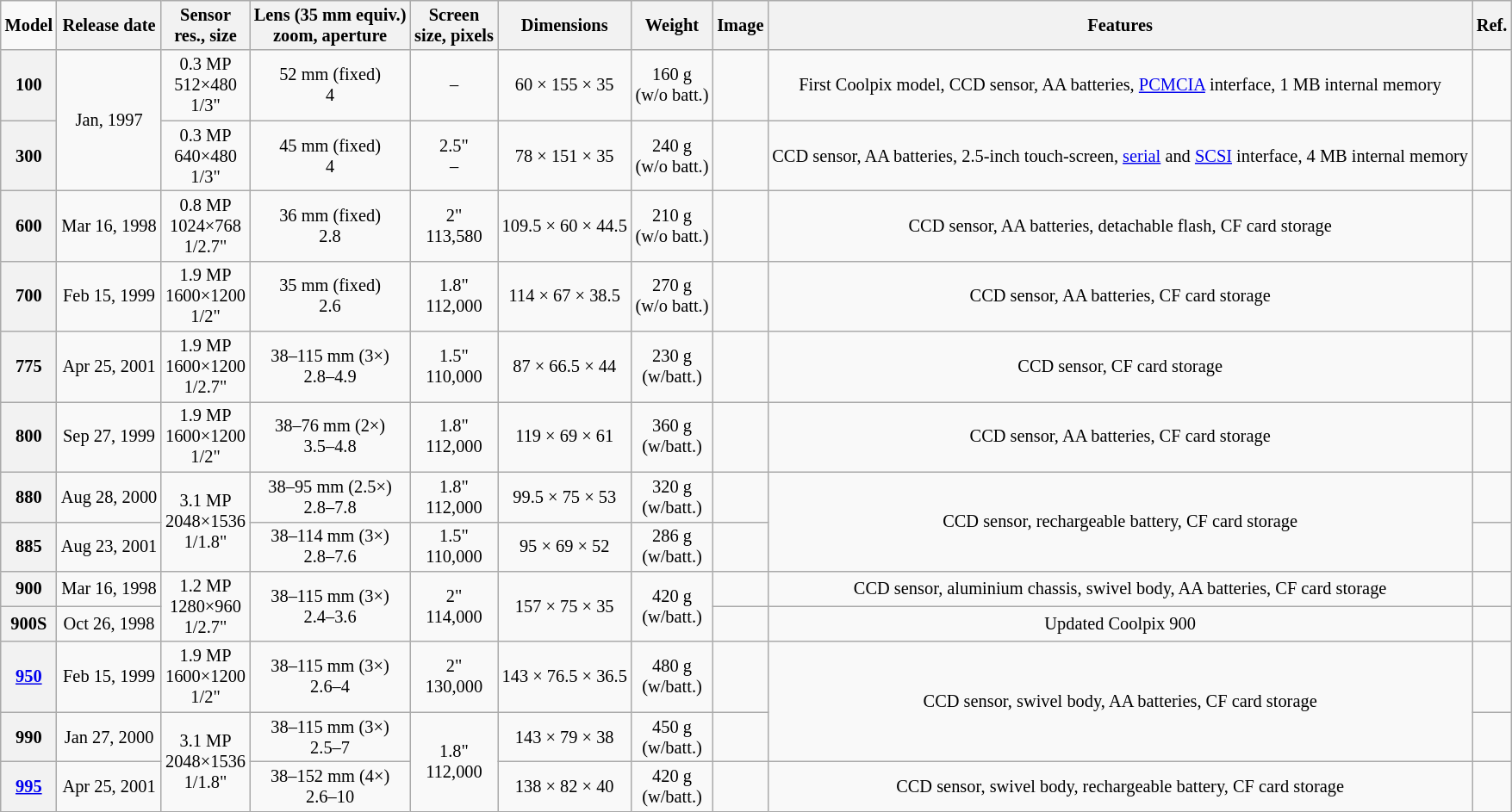<table class="wikitable" style="font-size:85%; text-align: center">
<tr>
<td><strong>Model</strong></td>
<th>Release date</th>
<th>Sensor<br>res., size</th>
<th>Lens (35 mm equiv.)<br>zoom, aperture</th>
<th>Screen<br>size, pixels</th>
<th>Dimensions<br></th>
<th>Weight</th>
<th>Image</th>
<th>Features</th>
<th>Ref.</th>
</tr>
<tr>
<th>100</th>
<td rowspan="2">Jan, 1997</td>
<td>0.3 MP<br>512×480<br>1/3"</td>
<td>52 mm (fixed)<br>4</td>
<td>–</td>
<td>60 × 155 × 35</td>
<td>160 g<br>(w/o batt.)</td>
<td></td>
<td>First Coolpix model, CCD sensor, AA batteries, <a href='#'>PCMCIA</a> interface, 1 MB internal memory</td>
<td></td>
</tr>
<tr>
<th>300</th>
<td>0.3 MP<br>640×480<br>1/3"</td>
<td>45 mm (fixed)<br>4</td>
<td>2.5"<br>–</td>
<td>78 × 151 × 35</td>
<td>240 g<br>(w/o batt.)</td>
<td></td>
<td>CCD sensor, AA batteries, 2.5-inch touch-screen, <a href='#'>serial</a> and <a href='#'>SCSI</a> interface, 4 MB internal memory</td>
<td></td>
</tr>
<tr>
<th>600</th>
<td>Mar 16, 1998</td>
<td>0.8 MP<br>1024×768<br>1/2.7"</td>
<td>36 mm (fixed)<br>2.8</td>
<td>2"<br>113,580</td>
<td>109.5 × 60 × 44.5</td>
<td>210 g<br>(w/o batt.)</td>
<td></td>
<td>CCD sensor, AA batteries, detachable flash, CF card storage</td>
<td></td>
</tr>
<tr>
<th>700</th>
<td>Feb 15, 1999</td>
<td>1.9 MP<br>1600×1200<br>1/2"</td>
<td>35 mm (fixed)<br>2.6</td>
<td>1.8"<br>112,000</td>
<td>114 × 67 × 38.5</td>
<td>270 g<br>(w/o batt.)</td>
<td></td>
<td>CCD sensor, AA batteries, CF card storage</td>
<td></td>
</tr>
<tr>
<th>775</th>
<td>Apr 25, 2001</td>
<td>1.9 MP<br>1600×1200<br>1/2.7"</td>
<td>38–115 mm (3×)<br>2.8–4.9</td>
<td>1.5"<br>110,000</td>
<td>87 × 66.5 × 44</td>
<td>230 g<br>(w/batt.)</td>
<td></td>
<td>CCD sensor, CF card storage</td>
<td></td>
</tr>
<tr>
<th>800</th>
<td>Sep 27, 1999</td>
<td>1.9 MP<br>1600×1200<br>1/2"</td>
<td>38–76 mm (2×)<br>3.5–4.8</td>
<td>1.8"<br>112,000</td>
<td>119 × 69 × 61</td>
<td>360 g<br>(w/batt.)</td>
<td></td>
<td>CCD sensor, AA batteries, CF card storage</td>
<td></td>
</tr>
<tr>
<th>880</th>
<td>Aug 28, 2000</td>
<td rowspan="2">3.1 MP<br>2048×1536<br>1/1.8"</td>
<td>38–95 mm (2.5×)<br>2.8–7.8</td>
<td>1.8"<br>112,000</td>
<td>99.5 × 75 × 53</td>
<td>320 g<br>(w/batt.)</td>
<td></td>
<td rowspan="2">CCD sensor, rechargeable battery, CF card storage</td>
<td></td>
</tr>
<tr>
<th>885</th>
<td>Aug 23, 2001</td>
<td>38–114 mm (3×)<br>2.8–7.6</td>
<td>1.5"<br>110,000</td>
<td>95 × 69 × 52</td>
<td>286 g<br>(w/batt.)</td>
<td></td>
<td></td>
</tr>
<tr>
<th>900</th>
<td>Mar 16, 1998</td>
<td rowspan="2">1.2 MP<br>1280×960<br>1/2.7"</td>
<td rowspan="2">38–115 mm (3×)<br>2.4–3.6</td>
<td rowspan="2">2"<br>114,000</td>
<td rowspan="2">157 × 75 × 35</td>
<td rowspan="2">420 g<br>(w/batt.)</td>
<td></td>
<td>CCD sensor, aluminium chassis, swivel body, AA batteries, CF card storage</td>
<td></td>
</tr>
<tr>
<th>900S</th>
<td>Oct 26, 1998</td>
<td></td>
<td>Updated Coolpix 900</td>
<td></td>
</tr>
<tr>
<th><a href='#'>950</a></th>
<td>Feb 15, 1999</td>
<td>1.9 MP<br>1600×1200<br>1/2"</td>
<td>38–115 mm (3×)<br>2.6–4</td>
<td>2"<br>130,000</td>
<td>143 × 76.5 × 36.5</td>
<td>480 g<br>(w/batt.)</td>
<td></td>
<td rowspan="2">CCD sensor, swivel body, AA batteries, CF card storage</td>
<td></td>
</tr>
<tr>
<th>990</th>
<td>Jan 27, 2000</td>
<td rowspan="2">3.1 MP<br>2048×1536<br>1/1.8"</td>
<td>38–115 mm (3×)<br>2.5–7</td>
<td rowspan="2">1.8"<br>112,000</td>
<td>143 × 79 × 38</td>
<td>450 g<br>(w/batt.)</td>
<td></td>
<td></td>
</tr>
<tr>
<th><a href='#'>995</a></th>
<td>Apr 25, 2001</td>
<td>38–152 mm (4×)<br>2.6–10</td>
<td>138 × 82 × 40</td>
<td>420 g<br>(w/batt.)</td>
<td></td>
<td>CCD sensor, swivel body, rechargeable battery, CF card storage</td>
<td></td>
</tr>
</table>
